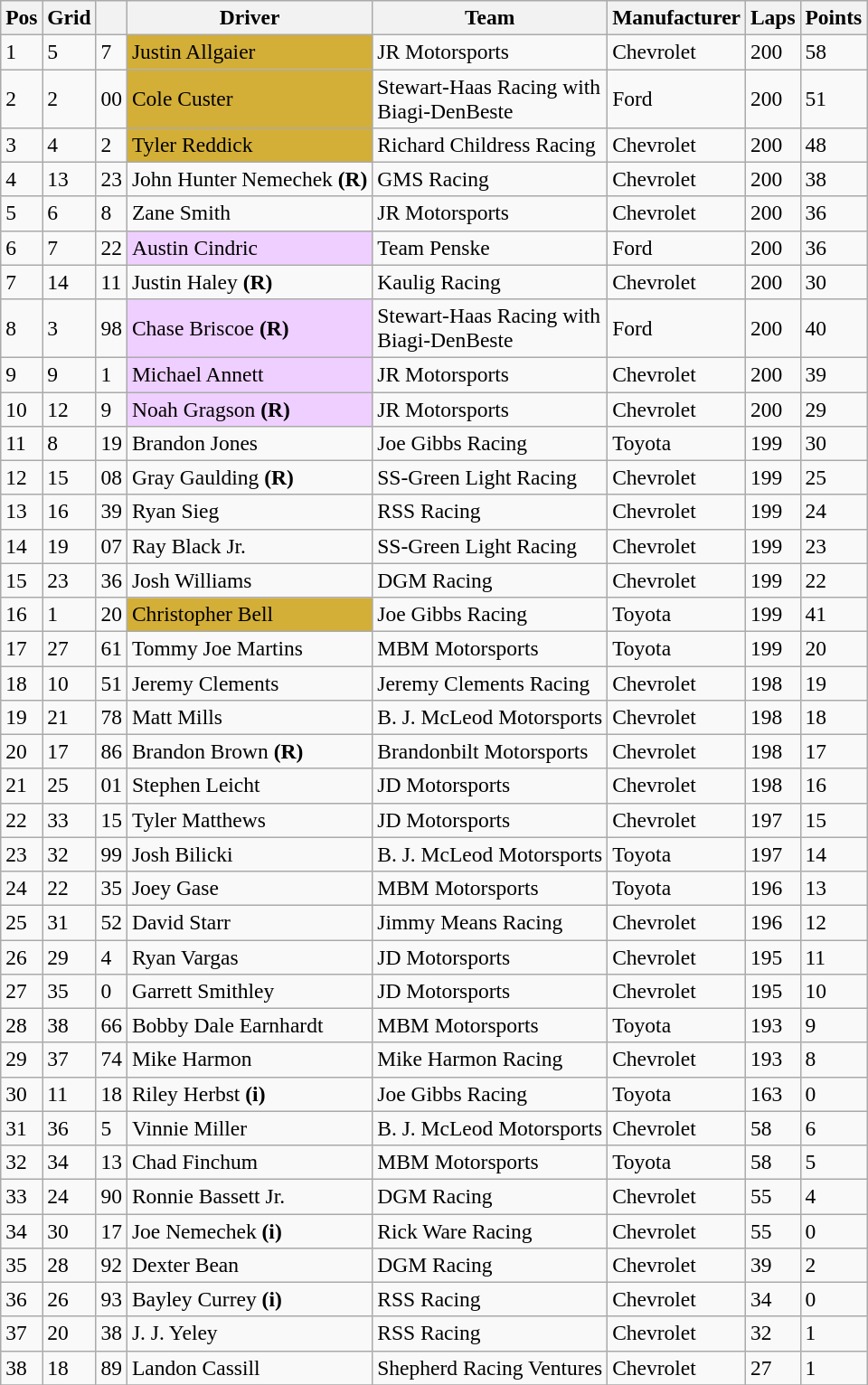<table class="wikitable" style="font-size:98%">
<tr>
<th>Pos</th>
<th>Grid</th>
<th></th>
<th>Driver</th>
<th>Team</th>
<th>Manufacturer</th>
<th>Laps</th>
<th>Points</th>
</tr>
<tr>
<td>1</td>
<td>5</td>
<td>7</td>
<td style="text-align:left;background:#D4AF37">Justin Allgaier</td>
<td>JR Motorsports</td>
<td>Chevrolet</td>
<td>200</td>
<td>58</td>
</tr>
<tr>
<td>2</td>
<td>2</td>
<td>00</td>
<td style="text-align:left;background:#D4AF37">Cole Custer</td>
<td>Stewart-Haas Racing with<br>Biagi-DenBeste</td>
<td>Ford</td>
<td>200</td>
<td>51</td>
</tr>
<tr>
<td>3</td>
<td>4</td>
<td>2</td>
<td style="text-align:left;background:#D4AF37">Tyler Reddick</td>
<td>Richard Childress Racing</td>
<td>Chevrolet</td>
<td>200</td>
<td>48</td>
</tr>
<tr>
<td>4</td>
<td>13</td>
<td>23</td>
<td>John Hunter Nemechek <strong>(R)</strong></td>
<td>GMS Racing</td>
<td>Chevrolet</td>
<td>200</td>
<td>38</td>
</tr>
<tr>
<td>5</td>
<td>6</td>
<td>8</td>
<td>Zane Smith</td>
<td>JR Motorsports</td>
<td>Chevrolet</td>
<td>200</td>
<td>36</td>
</tr>
<tr>
<td>6</td>
<td>7</td>
<td>22</td>
<td style="text-align:left;background:#efcfff">Austin Cindric</td>
<td>Team Penske</td>
<td>Ford</td>
<td>200</td>
<td>36</td>
</tr>
<tr>
<td>7</td>
<td>14</td>
<td>11</td>
<td>Justin Haley <strong>(R)</strong></td>
<td>Kaulig Racing</td>
<td>Chevrolet</td>
<td>200</td>
<td>30</td>
</tr>
<tr>
<td>8</td>
<td>3</td>
<td>98</td>
<td style="text-align:left;background:#efcfff">Chase Briscoe <strong>(R)</strong></td>
<td>Stewart-Haas Racing with<br>Biagi-DenBeste</td>
<td>Ford</td>
<td>200</td>
<td>40</td>
</tr>
<tr>
<td>9</td>
<td>9</td>
<td>1</td>
<td style="text-align:left;background:#efcfff">Michael Annett</td>
<td>JR Motorsports</td>
<td>Chevrolet</td>
<td>200</td>
<td>39</td>
</tr>
<tr>
<td>10</td>
<td>12</td>
<td>9</td>
<td style="text-align:left;background:#efcfff">Noah Gragson <strong>(R)</strong></td>
<td>JR Motorsports</td>
<td>Chevrolet</td>
<td>200</td>
<td>29</td>
</tr>
<tr>
<td>11</td>
<td>8</td>
<td>19</td>
<td>Brandon Jones</td>
<td>Joe Gibbs Racing</td>
<td>Toyota</td>
<td>199</td>
<td>30</td>
</tr>
<tr>
<td>12</td>
<td>15</td>
<td>08</td>
<td>Gray Gaulding <strong>(R)</strong></td>
<td>SS-Green Light Racing</td>
<td>Chevrolet</td>
<td>199</td>
<td>25</td>
</tr>
<tr>
<td>13</td>
<td>16</td>
<td>39</td>
<td>Ryan Sieg</td>
<td>RSS Racing</td>
<td>Chevrolet</td>
<td>199</td>
<td>24</td>
</tr>
<tr>
<td>14</td>
<td>19</td>
<td>07</td>
<td>Ray Black Jr.</td>
<td>SS-Green Light Racing</td>
<td>Chevrolet</td>
<td>199</td>
<td>23</td>
</tr>
<tr>
<td>15</td>
<td>23</td>
<td>36</td>
<td>Josh Williams</td>
<td>DGM Racing</td>
<td>Chevrolet</td>
<td>199</td>
<td>22</td>
</tr>
<tr>
<td>16</td>
<td>1</td>
<td>20</td>
<td style="text-align:left;background:#D4AF37">Christopher Bell</td>
<td>Joe Gibbs Racing</td>
<td>Toyota</td>
<td>199</td>
<td>41</td>
</tr>
<tr>
<td>17</td>
<td>27</td>
<td>61</td>
<td>Tommy Joe Martins</td>
<td>MBM Motorsports</td>
<td>Toyota</td>
<td>199</td>
<td>20</td>
</tr>
<tr>
<td>18</td>
<td>10</td>
<td>51</td>
<td>Jeremy Clements</td>
<td>Jeremy Clements Racing</td>
<td>Chevrolet</td>
<td>198</td>
<td>19</td>
</tr>
<tr>
<td>19</td>
<td>21</td>
<td>78</td>
<td>Matt Mills</td>
<td>B. J. McLeod Motorsports</td>
<td>Chevrolet</td>
<td>198</td>
<td>18</td>
</tr>
<tr>
<td>20</td>
<td>17</td>
<td>86</td>
<td>Brandon Brown <strong>(R)</strong></td>
<td>Brandonbilt Motorsports</td>
<td>Chevrolet</td>
<td>198</td>
<td>17</td>
</tr>
<tr>
<td>21</td>
<td>25</td>
<td>01</td>
<td>Stephen Leicht</td>
<td>JD Motorsports</td>
<td>Chevrolet</td>
<td>198</td>
<td>16</td>
</tr>
<tr>
<td>22</td>
<td>33</td>
<td>15</td>
<td>Tyler Matthews</td>
<td>JD Motorsports</td>
<td>Chevrolet</td>
<td>197</td>
<td>15</td>
</tr>
<tr>
<td>23</td>
<td>32</td>
<td>99</td>
<td>Josh Bilicki</td>
<td>B. J. McLeod Motorsports</td>
<td>Toyota</td>
<td>197</td>
<td>14</td>
</tr>
<tr>
<td>24</td>
<td>22</td>
<td>35</td>
<td>Joey Gase</td>
<td>MBM Motorsports</td>
<td>Toyota</td>
<td>196</td>
<td>13</td>
</tr>
<tr>
<td>25</td>
<td>31</td>
<td>52</td>
<td>David Starr</td>
<td>Jimmy Means Racing</td>
<td>Chevrolet</td>
<td>196</td>
<td>12</td>
</tr>
<tr>
<td>26</td>
<td>29</td>
<td>4</td>
<td>Ryan Vargas</td>
<td>JD Motorsports</td>
<td>Chevrolet</td>
<td>195</td>
<td>11</td>
</tr>
<tr>
<td>27</td>
<td>35</td>
<td>0</td>
<td>Garrett Smithley</td>
<td>JD Motorsports</td>
<td>Chevrolet</td>
<td>195</td>
<td>10</td>
</tr>
<tr>
<td>28</td>
<td>38</td>
<td>66</td>
<td>Bobby Dale Earnhardt</td>
<td>MBM Motorsports</td>
<td>Toyota</td>
<td>193</td>
<td>9</td>
</tr>
<tr>
<td>29</td>
<td>37</td>
<td>74</td>
<td>Mike Harmon</td>
<td>Mike Harmon Racing</td>
<td>Chevrolet</td>
<td>193</td>
<td>8</td>
</tr>
<tr>
<td>30</td>
<td>11</td>
<td>18</td>
<td>Riley Herbst <strong>(i)</strong></td>
<td>Joe Gibbs Racing</td>
<td>Toyota</td>
<td>163</td>
<td>0</td>
</tr>
<tr>
<td>31</td>
<td>36</td>
<td>5</td>
<td>Vinnie Miller</td>
<td>B. J. McLeod Motorsports</td>
<td>Chevrolet</td>
<td>58</td>
<td>6</td>
</tr>
<tr>
<td>32</td>
<td>34</td>
<td>13</td>
<td>Chad Finchum</td>
<td>MBM Motorsports</td>
<td>Toyota</td>
<td>58</td>
<td>5</td>
</tr>
<tr>
<td>33</td>
<td>24</td>
<td>90</td>
<td>Ronnie Bassett Jr.</td>
<td>DGM Racing</td>
<td>Chevrolet</td>
<td>55</td>
<td>4</td>
</tr>
<tr>
<td>34</td>
<td>30</td>
<td>17</td>
<td>Joe Nemechek <strong>(i)</strong></td>
<td>Rick Ware Racing</td>
<td>Chevrolet</td>
<td>55</td>
<td>0</td>
</tr>
<tr>
<td>35</td>
<td>28</td>
<td>92</td>
<td>Dexter Bean</td>
<td>DGM Racing</td>
<td>Chevrolet</td>
<td>39</td>
<td>2</td>
</tr>
<tr>
<td>36</td>
<td>26</td>
<td>93</td>
<td>Bayley Currey <strong>(i)</strong></td>
<td>RSS Racing</td>
<td>Chevrolet</td>
<td>34</td>
<td>0</td>
</tr>
<tr>
<td>37</td>
<td>20</td>
<td>38</td>
<td>J. J. Yeley</td>
<td>RSS Racing</td>
<td>Chevrolet</td>
<td>32</td>
<td>1</td>
</tr>
<tr>
<td>38</td>
<td>18</td>
<td>89</td>
<td>Landon Cassill</td>
<td>Shepherd Racing Ventures</td>
<td>Chevrolet</td>
<td>27</td>
<td>1</td>
</tr>
<tr>
</tr>
</table>
